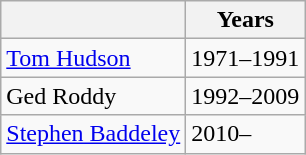<table class="wikitable collapsible">
<tr>
<th></th>
<th>Years</th>
</tr>
<tr>
<td><a href='#'>Tom Hudson</a></td>
<td>1971–1991</td>
</tr>
<tr>
<td>Ged Roddy </td>
<td>1992–2009</td>
</tr>
<tr>
<td><a href='#'>Stephen Baddeley</a></td>
<td>2010–</td>
</tr>
</table>
